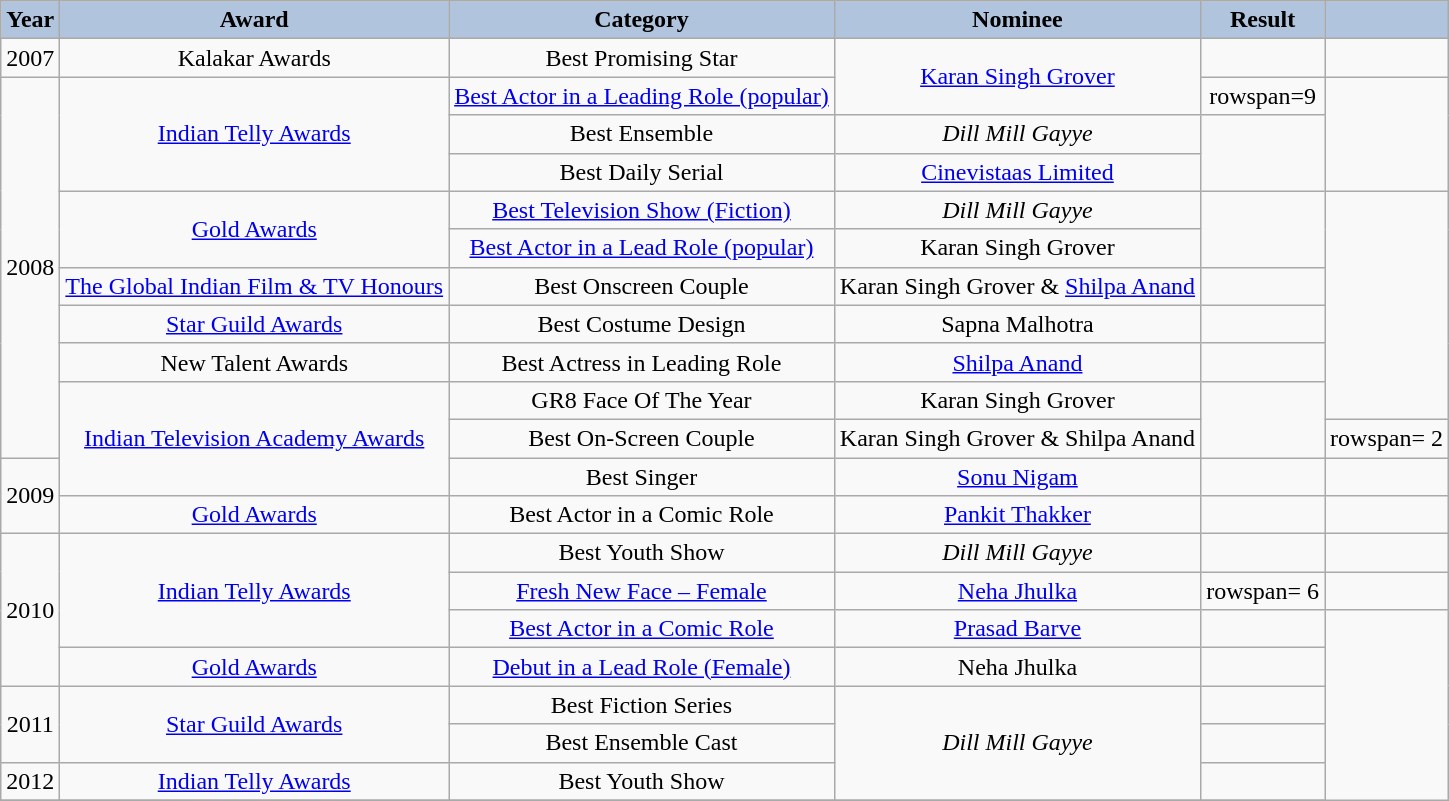<table class="wikitable" style="text-align:center">
<tr>
<th style="background:#B0C4DE;">Year</th>
<th style="background:#B0C4DE;">Award</th>
<th style="background:#B0C4DE;">Category</th>
<th style="background:#B0C4DE;">Nominee</th>
<th style="background:#B0C4DE;">Result</th>
<th style="background:#B0C4DE;"></th>
</tr>
<tr>
<td>2007</td>
<td>Kalakar Awards</td>
<td>Best Promising Star</td>
<td rowspan=2><a href='#'>Karan Singh Grover</a></td>
<td></td>
<td></td>
</tr>
<tr>
<td rowspan="10">2008</td>
<td rowspan=3><a href='#'>Indian Telly Awards</a></td>
<td><a href='#'>Best Actor in a Leading Role (popular)</a></td>
<td>rowspan=9 </td>
<td rowspan=3></td>
</tr>
<tr>
<td>Best Ensemble</td>
<td><em>Dill Mill Gayye</em></td>
</tr>
<tr>
<td>Best Daily Serial</td>
<td><a href='#'>Cinevistaas Limited</a></td>
</tr>
<tr>
<td rowspan="2"><a href='#'>Gold Awards</a></td>
<td><a href='#'>Best Television Show (Fiction)</a></td>
<td><em>Dill Mill Gayye</em></td>
<td rowspan="2"></td>
</tr>
<tr>
<td><a href='#'>Best Actor in a Lead Role (popular)</a></td>
<td>Karan Singh Grover</td>
</tr>
<tr>
<td><a href='#'>The Global Indian Film & TV Honours</a></td>
<td>Best Onscreen Couple</td>
<td>Karan Singh Grover & <a href='#'>Shilpa Anand</a></td>
<td></td>
</tr>
<tr>
<td><a href='#'>Star Guild Awards</a></td>
<td>Best Costume Design</td>
<td>Sapna Malhotra</td>
<td></td>
</tr>
<tr>
<td>New Talent Awards</td>
<td>Best Actress in Leading Role</td>
<td><a href='#'>Shilpa Anand</a></td>
<td></td>
</tr>
<tr>
<td rowspan=3><a href='#'>Indian Television Academy Awards</a></td>
<td>GR8 Face Of The Year</td>
<td>Karan Singh Grover</td>
<td rowspan="2"></td>
</tr>
<tr>
<td>Best On-Screen Couple</td>
<td>Karan Singh Grover & Shilpa Anand</td>
<td>rowspan= 2 </td>
</tr>
<tr>
<td rowspan=2>2009</td>
<td>Best Singer</td>
<td><a href='#'>Sonu Nigam</a></td>
<td></td>
</tr>
<tr>
<td><a href='#'>Gold Awards</a></td>
<td>Best Actor in a Comic Role</td>
<td><a href='#'>Pankit Thakker</a></td>
<td></td>
<td></td>
</tr>
<tr>
<td rowspan=4>2010</td>
<td rowspan=3><a href='#'>Indian Telly Awards</a></td>
<td>Best Youth Show</td>
<td><em>Dill Mill Gayye</em></td>
<td></td>
<td></td>
</tr>
<tr>
<td><a href='#'>Fresh New Face – Female</a></td>
<td><a href='#'>Neha Jhulka</a></td>
<td>rowspan= 6 </td>
<td></td>
</tr>
<tr>
<td><a href='#'>Best Actor in a Comic Role</a></td>
<td><a href='#'>Prasad Barve</a></td>
<td></td>
</tr>
<tr>
<td><a href='#'>Gold Awards</a></td>
<td><a href='#'>Debut in a Lead Role (Female)</a></td>
<td>Neha Jhulka</td>
<td></td>
</tr>
<tr>
<td rowspan="2">2011</td>
<td rowspan="2"><a href='#'>Star Guild Awards</a></td>
<td>Best Fiction Series</td>
<td rowspan="3"><em>Dill Mill Gayye</em></td>
<td></td>
</tr>
<tr>
<td>Best Ensemble Cast</td>
<td></td>
</tr>
<tr>
<td>2012</td>
<td><a href='#'>Indian Telly Awards</a></td>
<td>Best Youth Show</td>
<td></td>
</tr>
<tr>
</tr>
</table>
